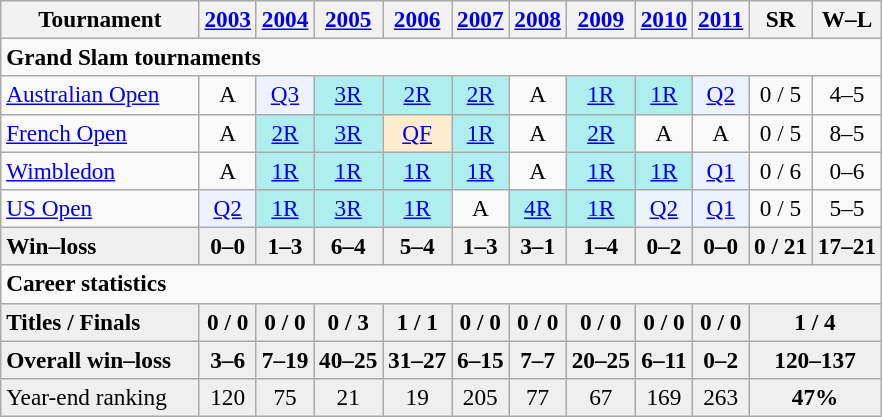<table class=wikitable style=text-align:center;font-size:97%>
<tr>
<th width=125>Tournament</th>
<th><a href='#'>2003</a></th>
<th><a href='#'>2004</a></th>
<th><a href='#'>2005</a></th>
<th><a href='#'>2006</a></th>
<th><a href='#'>2007</a></th>
<th><a href='#'>2008</a></th>
<th><a href='#'>2009</a></th>
<th><a href='#'>2010</a></th>
<th><a href='#'>2011</a></th>
<th>SR</th>
<th>W–L</th>
</tr>
<tr>
<td colspan=12 align=left><strong>Grand Slam tournaments</strong></td>
</tr>
<tr>
<td align=left><a href='#'>Australian Open</a></td>
<td>A</td>
<td bgcolor=ecf2ff><a href='#'>Q3</a></td>
<td bgcolor=#afeeee><a href='#'>3R</a></td>
<td bgcolor=#afeeee><a href='#'>2R</a></td>
<td bgcolor=#afeeee><a href='#'>2R</a></td>
<td>A</td>
<td bgcolor=#afeeee><a href='#'>1R</a></td>
<td bgcolor=#afeeee><a href='#'>1R</a></td>
<td bgcolor=ecf2ff><a href='#'>Q2</a></td>
<td>0 / 5</td>
<td>4–5</td>
</tr>
<tr>
<td align=left><a href='#'>French Open</a></td>
<td>A</td>
<td bgcolor=#afeeee><a href='#'>2R</a></td>
<td bgcolor=#afeeee><a href='#'>3R</a></td>
<td bgcolor=#ffebcd><a href='#'>QF</a></td>
<td bgcolor=#afeeee><a href='#'>1R</a></td>
<td>A</td>
<td bgcolor=#afeeee><a href='#'>2R</a></td>
<td>A</td>
<td>A</td>
<td>0 / 5</td>
<td>8–5</td>
</tr>
<tr>
<td align=left><a href='#'>Wimbledon</a></td>
<td>A</td>
<td bgcolor=#afeeee><a href='#'>1R</a></td>
<td bgcolor=#afeeee><a href='#'>1R</a></td>
<td bgcolor=#afeeee><a href='#'>1R</a></td>
<td bgcolor=#afeeee><a href='#'>1R</a></td>
<td>A</td>
<td bgcolor=#afeeee><a href='#'>1R</a></td>
<td bgcolor=#afeeee><a href='#'>1R</a></td>
<td bgcolor=ecf2ff><a href='#'>Q1</a></td>
<td>0 / 6</td>
<td>0–6</td>
</tr>
<tr>
<td align=left><a href='#'>US Open</a></td>
<td bgcolor=ecf2ff><a href='#'>Q2</a></td>
<td bgcolor=#afeeee><a href='#'>1R</a></td>
<td bgcolor=#afeeee><a href='#'>3R</a></td>
<td bgcolor=#afeeee><a href='#'>1R</a></td>
<td>A</td>
<td bgcolor=#afeeee><a href='#'>4R</a></td>
<td bgcolor=#afeeee><a href='#'>1R</a></td>
<td bgcolor=ecf2ff><a href='#'>Q2</a></td>
<td bgcolor=ecf2ff><a href='#'>Q1</a></td>
<td>0 / 5</td>
<td>5–5</td>
</tr>
<tr style="font-weight:bold; background:#efefef;">
<td style=text-align:left>Win–loss</td>
<td>0–0</td>
<td>1–3</td>
<td>6–4</td>
<td>5–4</td>
<td>1–3</td>
<td>3–1</td>
<td>1–4</td>
<td>0–2</td>
<td>0–0</td>
<td>0 / 21</td>
<td>17–21</td>
</tr>
<tr>
<td colspan=12 align=left><strong>Career statistics</strong></td>
</tr>
<tr style="font-weight:bold; background:#efefef;">
<td style=text-align:left>Titles / Finals</td>
<td>0 / 0</td>
<td>0 / 0</td>
<td>0 / 3</td>
<td>1 / 1</td>
<td>0 / 0</td>
<td>0 / 0</td>
<td>0 / 0</td>
<td>0 / 0</td>
<td>0 / 0</td>
<td colspan=2>1 / 4</td>
</tr>
<tr style="font-weight:bold; background:#efefef;">
<td style=text-align:left>Overall win–loss</td>
<td>3–6</td>
<td>7–19</td>
<td>40–25</td>
<td>31–27</td>
<td>6–15</td>
<td>7–7</td>
<td>20–25</td>
<td>6–11</td>
<td>0–2</td>
<td colspan=2>120–137</td>
</tr>
<tr bgcolor=efefef>
<td align=left>Year-end ranking</td>
<td>120</td>
<td>75</td>
<td>21</td>
<td>19</td>
<td>205</td>
<td>77</td>
<td>67</td>
<td>169</td>
<td>263</td>
<td colspan=2><strong>47%</strong></td>
</tr>
</table>
